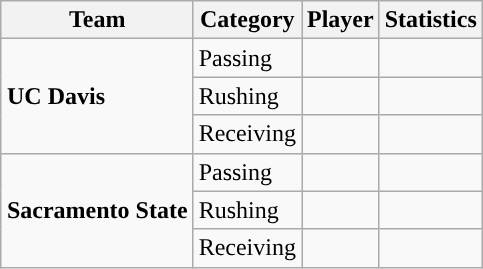<table class="wikitable" style="float: right;">
<tr>
<th>Team</th>
<th>Category</th>
<th>Player</th>
<th>Statistics</th>
</tr>
<tr>
<td rowspan=3><strong>UC Davis</strong></td>
<td>Passing</td>
<td></td>
<td></td>
</tr>
<tr>
<td>Rushing</td>
<td></td>
<td></td>
</tr>
<tr>
<td>Receiving</td>
<td></td>
<td></td>
</tr>
<tr>
<td rowspan=3><strong>Sacramento State</strong></td>
<td>Passing</td>
<td></td>
<td></td>
</tr>
<tr>
<td>Rushing</td>
<td></td>
<td></td>
</tr>
<tr>
<td>Receiving</td>
<td></td>
<td></td>
</tr>
</table>
